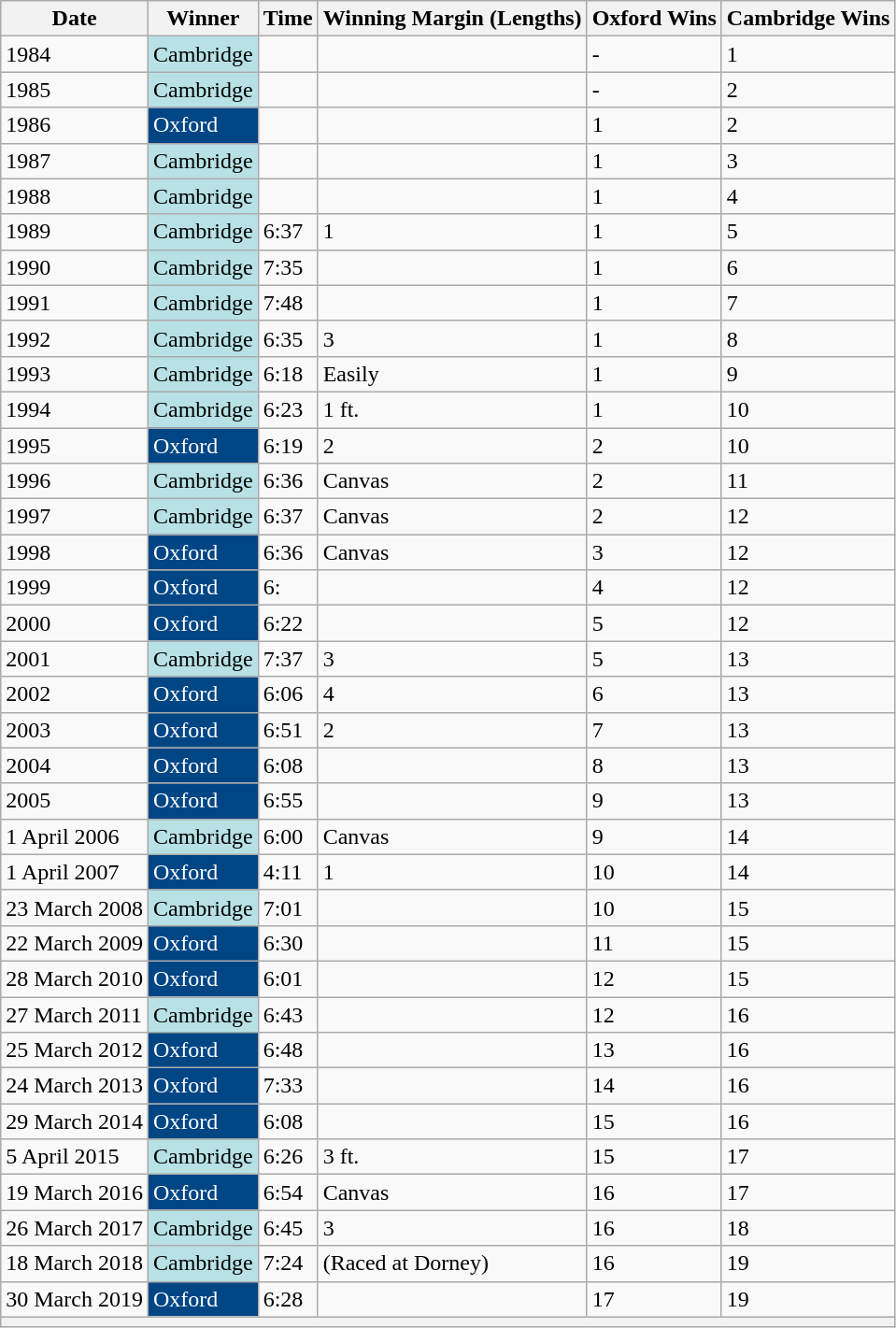<table class="wikitable collapsible collapsed" style="border-collapse: collapse;">
<tr>
<th>Date</th>
<th>Winner</th>
<th>Time</th>
<th>Winning Margin (Lengths)</th>
<th>Oxford Wins</th>
<th>Cambridge Wins</th>
</tr>
<tr>
<td>1984</td>
<td style="background:#B7E1E4; color:#000;">Cambridge</td>
<td></td>
<td></td>
<td>-</td>
<td>1</td>
</tr>
<tr>
<td>1985</td>
<td style="background:#B7E1E4; color:#000;">Cambridge</td>
<td></td>
<td></td>
<td>-</td>
<td>2</td>
</tr>
<tr>
<td>1986</td>
<td style="background:#004685; color:#FFF;">Oxford</td>
<td></td>
<td></td>
<td>1</td>
<td>2</td>
</tr>
<tr>
<td>1987</td>
<td style="background:#B7E1E4; color:#000;">Cambridge</td>
<td></td>
<td></td>
<td>1</td>
<td>3</td>
</tr>
<tr>
<td>1988</td>
<td style="background:#B7E1E4; color:#000;">Cambridge</td>
<td></td>
<td></td>
<td>1</td>
<td>4</td>
</tr>
<tr>
<td>1989</td>
<td style="background:#B7E1E4; color:#000;">Cambridge</td>
<td>6:37</td>
<td>1</td>
<td>1</td>
<td>5</td>
</tr>
<tr>
<td>1990</td>
<td style="background:#B7E1E4; color:#000;">Cambridge</td>
<td>7:35</td>
<td></td>
<td>1</td>
<td>6</td>
</tr>
<tr>
<td>1991</td>
<td style="background:#B7E1E4; color:#000;">Cambridge</td>
<td>7:48</td>
<td></td>
<td>1</td>
<td>7</td>
</tr>
<tr>
<td>1992</td>
<td style="background:#B7E1E4; color:#000;">Cambridge</td>
<td>6:35</td>
<td>3</td>
<td>1</td>
<td>8</td>
</tr>
<tr>
<td>1993</td>
<td style="background:#B7E1E4; color:#000;">Cambridge</td>
<td>6:18</td>
<td>Easily</td>
<td>1</td>
<td>9</td>
</tr>
<tr>
<td>1994</td>
<td style="background:#B7E1E4; color:#000;">Cambridge</td>
<td>6:23</td>
<td>1 ft.</td>
<td>1</td>
<td>10</td>
</tr>
<tr>
<td>1995</td>
<td style="background:#004685; color:#FFF;">Oxford</td>
<td>6:19</td>
<td>2</td>
<td>2</td>
<td>10</td>
</tr>
<tr>
<td>1996</td>
<td style="background:#B7E1E4; color:#000;">Cambridge</td>
<td>6:36</td>
<td>Canvas</td>
<td>2</td>
<td>11</td>
</tr>
<tr>
<td>1997</td>
<td style="background:#B7E1E4; color:#000;">Cambridge</td>
<td>6:37</td>
<td>Canvas</td>
<td>2</td>
<td>12</td>
</tr>
<tr>
<td>1998</td>
<td style="background:#004685; color:#FFF;">Oxford</td>
<td>6:36</td>
<td>Canvas</td>
<td>3</td>
<td>12</td>
</tr>
<tr>
<td>1999</td>
<td style="background:#004685; color:#FFF;">Oxford</td>
<td>6:</td>
<td></td>
<td>4</td>
<td>12</td>
</tr>
<tr>
<td>2000</td>
<td style="background:#004685; color:#FFF;">Oxford</td>
<td>6:22</td>
<td></td>
<td>5</td>
<td>12</td>
</tr>
<tr>
<td>2001</td>
<td style="background:#B7E1E4; color:#000;">Cambridge</td>
<td>7:37</td>
<td>3</td>
<td>5</td>
<td>13</td>
</tr>
<tr>
<td>2002</td>
<td style="background:#004685; color:#FFF;">Oxford</td>
<td>6:06</td>
<td>4</td>
<td>6</td>
<td>13</td>
</tr>
<tr>
<td>2003</td>
<td style="background:#004685; color:#FFF;">Oxford</td>
<td>6:51</td>
<td>2</td>
<td>7</td>
<td>13</td>
</tr>
<tr>
<td>2004</td>
<td style="background:#004685; color:#FFF;">Oxford</td>
<td>6:08</td>
<td></td>
<td>8</td>
<td>13</td>
</tr>
<tr>
<td>2005</td>
<td style="background:#004685; color:#FFF;">Oxford</td>
<td>6:55</td>
<td></td>
<td>9</td>
<td>13</td>
</tr>
<tr>
<td>1 April 2006</td>
<td style="background:#B7E1E4; color:#000;">Cambridge</td>
<td>6:00</td>
<td>Canvas</td>
<td>9</td>
<td>14</td>
</tr>
<tr>
<td>1 April 2007</td>
<td style="background:#004685; color:#FFF;">Oxford</td>
<td>4:11</td>
<td>1</td>
<td>10</td>
<td>14</td>
</tr>
<tr>
<td>23 March 2008</td>
<td style="background:#B7E1E4; color:#000;">Cambridge</td>
<td>7:01</td>
<td></td>
<td>10</td>
<td>15</td>
</tr>
<tr>
<td>22 March 2009</td>
<td style="background:#004685; color:#FFF;">Oxford</td>
<td>6:30</td>
<td></td>
<td>11</td>
<td>15</td>
</tr>
<tr>
<td>28 March 2010</td>
<td style="background:#004685; color:#FFF;">Oxford</td>
<td>6:01</td>
<td></td>
<td>12</td>
<td>15</td>
</tr>
<tr>
<td>27 March 2011</td>
<td style="background:#B7E1E4; color:#000;">Cambridge</td>
<td>6:43</td>
<td></td>
<td>12</td>
<td>16</td>
</tr>
<tr>
<td>25 March 2012</td>
<td style="background:#004685; color:#FFF;">Oxford</td>
<td>6:48</td>
<td></td>
<td>13</td>
<td>16</td>
</tr>
<tr>
<td>24 March 2013</td>
<td style="background:#004685; color:#FFF;">Oxford</td>
<td>7:33</td>
<td></td>
<td>14</td>
<td>16</td>
</tr>
<tr>
<td>29 March 2014</td>
<td style="background:#004685; color:#FFF;">Oxford</td>
<td>6:08</td>
<td></td>
<td>15</td>
<td>16</td>
</tr>
<tr>
<td>5 April 2015</td>
<td style="background:#B7E1E4; color:#000;">Cambridge</td>
<td>6:26</td>
<td>3 ft.</td>
<td>15</td>
<td>17</td>
</tr>
<tr>
<td>19 March 2016</td>
<td style="background:#004685; color:#FFF;">Oxford</td>
<td>6:54</td>
<td>Canvas</td>
<td>16</td>
<td>17</td>
</tr>
<tr>
<td>26 March 2017</td>
<td style="background:#B7E1E4; color:#000;">Cambridge</td>
<td>6:45</td>
<td>3</td>
<td>16</td>
<td>18</td>
</tr>
<tr>
<td>18 March 2018</td>
<td style="background:#B7E1E4; color:#000;">Cambridge</td>
<td>7:24</td>
<td> (Raced at Dorney)</td>
<td>16</td>
<td>19</td>
</tr>
<tr>
<td>30 March 2019</td>
<td style="background:#004685; color:#FFF;">Oxford</td>
<td>6:28</td>
<td></td>
<td>17</td>
<td>19</td>
</tr>
<tr>
<th class=noprint colspan=6 style="font-weight:normal"></th>
</tr>
</table>
